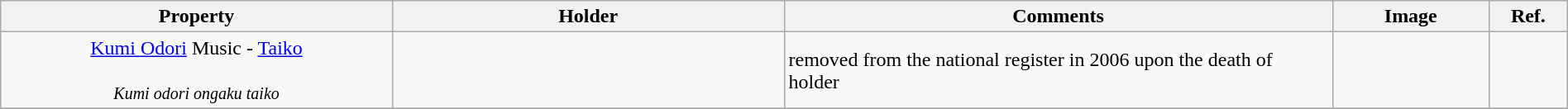<table class="wikitable sortable"  style="width:100%;">
<tr>
<th width="25%" align="left">Property</th>
<th width="25%" align="left">Holder</th>
<th width="35%" align="left" class="unsortable">Comments</th>
<th width="10%" align="left" class="unsortable">Image</th>
<th width="5%" align="left" class="unsortable">Ref.</th>
</tr>
<tr>
<td align="center"><a href='#'>Kumi Odori</a> Music - <a href='#'>Taiko</a><br><br><small><em>Kumi odori ongaku taiko</em></small></td>
<td></td>
<td>removed from the national register in 2006 upon the death of holder </td>
<td></td>
<td></td>
</tr>
<tr>
</tr>
</table>
